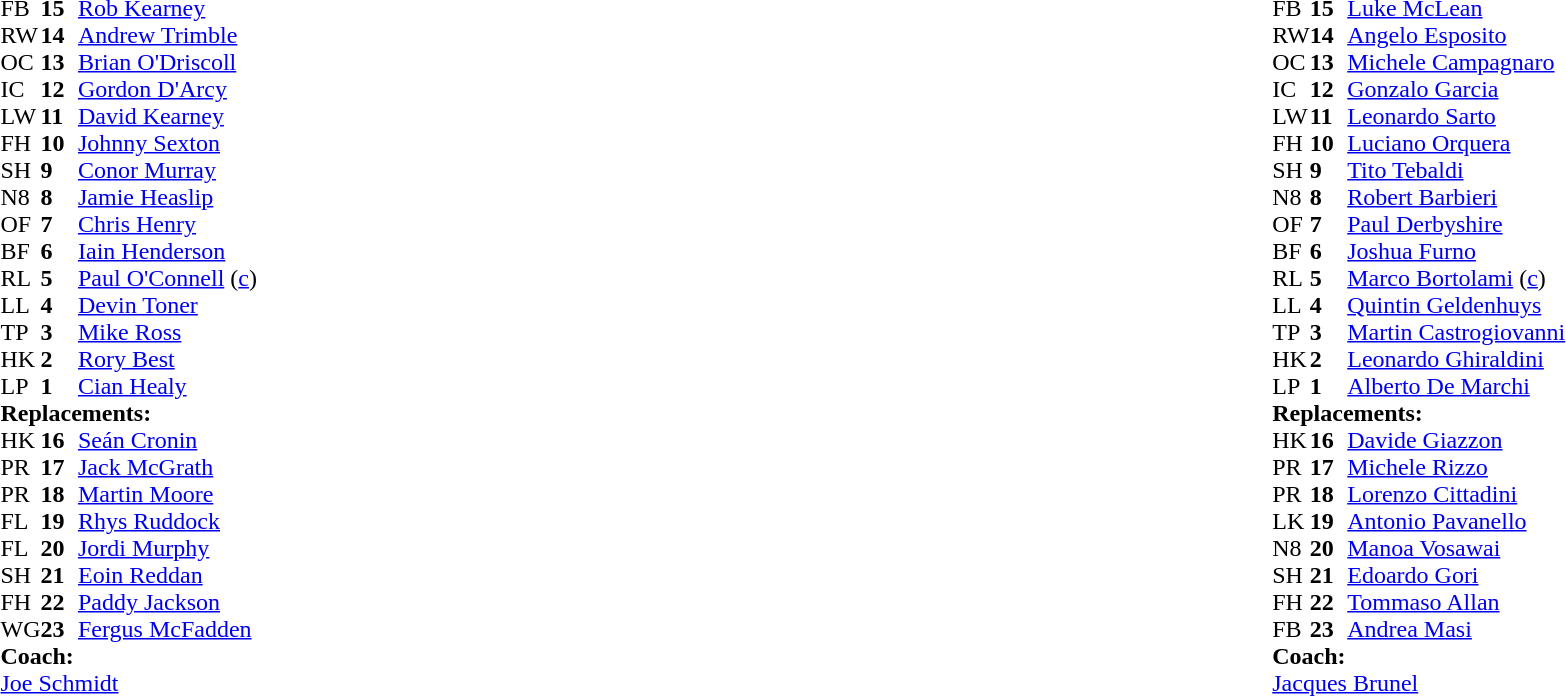<table style="width:100%">
<tr>
<td style="vertical-align:top; width:50%"><br><table cellspacing="0" cellpadding="0">
<tr>
<th width="25"></th>
<th width="25"></th>
</tr>
<tr>
<td>FB</td>
<td><strong>15</strong></td>
<td><a href='#'>Rob Kearney</a></td>
</tr>
<tr>
<td>RW</td>
<td><strong>14</strong></td>
<td><a href='#'>Andrew Trimble</a></td>
</tr>
<tr>
<td>OC</td>
<td><strong>13</strong></td>
<td><a href='#'>Brian O'Driscoll</a></td>
<td></td>
<td></td>
</tr>
<tr>
<td>IC</td>
<td><strong>12</strong></td>
<td><a href='#'>Gordon D'Arcy</a></td>
</tr>
<tr>
<td>LW</td>
<td><strong>11</strong></td>
<td><a href='#'>David Kearney</a></td>
</tr>
<tr>
<td>FH</td>
<td><strong>10</strong></td>
<td><a href='#'>Johnny Sexton</a></td>
<td></td>
<td></td>
</tr>
<tr>
<td>SH</td>
<td><strong>9</strong></td>
<td><a href='#'>Conor Murray</a></td>
<td></td>
<td></td>
</tr>
<tr>
<td>N8</td>
<td><strong>8</strong></td>
<td><a href='#'>Jamie Heaslip</a></td>
</tr>
<tr>
<td>OF</td>
<td><strong>7</strong></td>
<td><a href='#'>Chris Henry</a></td>
<td></td>
<td></td>
</tr>
<tr>
<td>BF</td>
<td><strong>6</strong></td>
<td><a href='#'>Iain Henderson</a></td>
<td></td>
<td></td>
</tr>
<tr>
<td>RL</td>
<td><strong>5</strong></td>
<td><a href='#'>Paul O'Connell</a> (<a href='#'>c</a>)</td>
</tr>
<tr>
<td>LL</td>
<td><strong>4</strong></td>
<td><a href='#'>Devin Toner</a></td>
</tr>
<tr>
<td>TP</td>
<td><strong>3</strong></td>
<td><a href='#'>Mike Ross</a></td>
<td></td>
<td></td>
</tr>
<tr>
<td>HK</td>
<td><strong>2</strong></td>
<td><a href='#'>Rory Best</a></td>
<td></td>
<td></td>
</tr>
<tr>
<td>LP</td>
<td><strong>1</strong></td>
<td><a href='#'>Cian Healy</a></td>
<td></td>
<td></td>
</tr>
<tr>
<td colspan=3><strong>Replacements:</strong></td>
</tr>
<tr>
<td>HK</td>
<td><strong>16</strong></td>
<td><a href='#'>Seán Cronin</a></td>
<td></td>
<td></td>
</tr>
<tr>
<td>PR</td>
<td><strong>17</strong></td>
<td><a href='#'>Jack McGrath</a></td>
<td></td>
<td></td>
</tr>
<tr>
<td>PR</td>
<td><strong>18</strong></td>
<td><a href='#'>Martin Moore</a></td>
<td></td>
<td></td>
</tr>
<tr>
<td>FL</td>
<td><strong>19</strong></td>
<td><a href='#'>Rhys Ruddock</a></td>
<td></td>
<td></td>
</tr>
<tr>
<td>FL</td>
<td><strong>20</strong></td>
<td><a href='#'>Jordi Murphy</a></td>
<td></td>
<td></td>
</tr>
<tr>
<td>SH</td>
<td><strong>21</strong></td>
<td><a href='#'>Eoin Reddan</a></td>
<td></td>
<td></td>
</tr>
<tr>
<td>FH</td>
<td><strong>22</strong></td>
<td><a href='#'>Paddy Jackson</a></td>
<td></td>
<td></td>
</tr>
<tr>
<td>WG</td>
<td><strong>23</strong></td>
<td><a href='#'>Fergus McFadden</a></td>
<td></td>
<td></td>
</tr>
<tr>
<td colspan=3><strong>Coach:</strong></td>
</tr>
<tr>
<td colspan="4"><a href='#'>Joe Schmidt</a></td>
</tr>
</table>
</td>
<td style="vertical-align:top"></td>
<td style="vertical-align:top; width:50%"><br><table cellspacing="0" cellpadding="0" style="margin:auto">
<tr>
<th width="25"></th>
<th width="25"></th>
</tr>
<tr>
<td>FB</td>
<td><strong>15</strong></td>
<td><a href='#'>Luke McLean</a></td>
</tr>
<tr>
<td>RW</td>
<td><strong>14</strong></td>
<td><a href='#'>Angelo Esposito</a></td>
</tr>
<tr>
<td>OC</td>
<td><strong>13</strong></td>
<td><a href='#'>Michele Campagnaro</a></td>
</tr>
<tr>
<td>IC</td>
<td><strong>12</strong></td>
<td><a href='#'>Gonzalo Garcia</a></td>
<td></td>
<td></td>
</tr>
<tr>
<td>LW</td>
<td><strong>11</strong></td>
<td><a href='#'>Leonardo Sarto</a></td>
</tr>
<tr>
<td>FH</td>
<td><strong>10</strong></td>
<td><a href='#'>Luciano Orquera</a></td>
<td></td>
<td></td>
</tr>
<tr>
<td>SH</td>
<td><strong>9</strong></td>
<td><a href='#'>Tito Tebaldi</a></td>
<td></td>
<td></td>
</tr>
<tr>
<td>N8</td>
<td><strong>8</strong></td>
<td><a href='#'>Robert Barbieri</a></td>
</tr>
<tr>
<td>OF</td>
<td><strong>7</strong></td>
<td><a href='#'>Paul Derbyshire</a></td>
<td></td>
<td></td>
<td></td>
<td></td>
</tr>
<tr>
<td>BF</td>
<td><strong>6</strong></td>
<td><a href='#'>Joshua Furno</a></td>
</tr>
<tr>
<td>RL</td>
<td><strong>5</strong></td>
<td><a href='#'>Marco Bortolami</a> (<a href='#'>c</a>)</td>
<td></td>
<td></td>
</tr>
<tr>
<td>LL</td>
<td><strong>4</strong></td>
<td><a href='#'>Quintin Geldenhuys</a></td>
</tr>
<tr>
<td>TP</td>
<td><strong>3</strong></td>
<td><a href='#'>Martin Castrogiovanni</a></td>
<td></td>
<td></td>
</tr>
<tr>
<td>HK</td>
<td><strong>2</strong></td>
<td><a href='#'>Leonardo Ghiraldini</a></td>
<td></td>
<td></td>
</tr>
<tr>
<td>LP</td>
<td><strong>1</strong></td>
<td><a href='#'>Alberto De Marchi</a></td>
<td></td>
<td></td>
<td></td>
</tr>
<tr>
<td colspan=3><strong>Replacements:</strong></td>
</tr>
<tr>
<td>HK</td>
<td><strong>16</strong></td>
<td><a href='#'>Davide Giazzon</a></td>
<td></td>
<td></td>
</tr>
<tr>
<td>PR</td>
<td><strong>17</strong></td>
<td><a href='#'>Michele Rizzo</a></td>
<td></td>
<td></td>
</tr>
<tr>
<td>PR</td>
<td><strong>18</strong></td>
<td><a href='#'>Lorenzo Cittadini</a></td>
<td></td>
<td></td>
<td></td>
</tr>
<tr>
<td>LK</td>
<td><strong>19</strong></td>
<td><a href='#'>Antonio Pavanello</a></td>
<td></td>
<td></td>
</tr>
<tr>
<td>N8</td>
<td><strong>20</strong></td>
<td><a href='#'>Manoa Vosawai</a></td>
<td></td>
<td></td>
<td></td>
<td></td>
</tr>
<tr>
<td>SH</td>
<td><strong>21</strong></td>
<td><a href='#'>Edoardo Gori</a></td>
<td></td>
<td></td>
</tr>
<tr>
<td>FH</td>
<td><strong>22</strong></td>
<td><a href='#'>Tommaso Allan</a></td>
<td></td>
<td></td>
</tr>
<tr>
<td>FB</td>
<td><strong>23</strong></td>
<td><a href='#'>Andrea Masi</a></td>
<td></td>
<td></td>
</tr>
<tr>
<td colspan=3><strong>Coach:</strong></td>
</tr>
<tr>
<td colspan="4"><a href='#'>Jacques Brunel</a></td>
</tr>
</table>
</td>
</tr>
</table>
